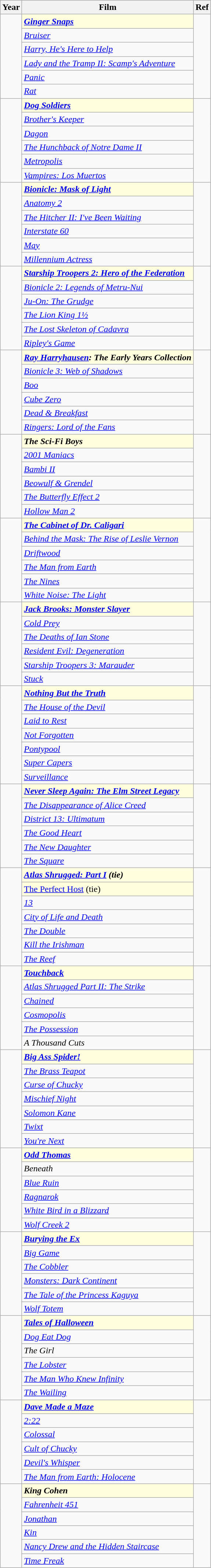<table class="wikitable">
<tr>
<th>Year</th>
<th>Film</th>
<th>Ref</th>
</tr>
<tr>
<td rowspan="6"></td>
<td style="background:lightyellow"><em><a href='#'><strong>Ginger Snaps</strong></a></em></td>
<td rowspan="6"></td>
</tr>
<tr>
<td><em><a href='#'>Bruiser</a></em></td>
</tr>
<tr>
<td><em><a href='#'>Harry, He's Here to Help</a></em></td>
</tr>
<tr>
<td><em><a href='#'>Lady and the Tramp II: Scamp's Adventure</a></em></td>
</tr>
<tr>
<td><em><a href='#'>Panic</a></em></td>
</tr>
<tr>
<td><em><a href='#'>Rat</a></em></td>
</tr>
<tr>
<td rowspan="6"></td>
<td style="background:lightyellow"><em><a href='#'><strong>Dog Soldiers</strong></a></em></td>
<td rowspan="6"></td>
</tr>
<tr>
<td><em><a href='#'>Brother's Keeper</a></em></td>
</tr>
<tr>
<td><em><a href='#'>Dagon</a></em></td>
</tr>
<tr>
<td><em><a href='#'>The Hunchback of Notre Dame II</a></em></td>
</tr>
<tr>
<td><em><a href='#'>Metropolis</a></em></td>
</tr>
<tr>
<td><em><a href='#'>Vampires: Los Muertos</a></em></td>
</tr>
<tr>
<td rowspan="6"></td>
<td style="background:lightyellow"><strong><em><a href='#'>Bionicle: Mask of Light</a></em></strong></td>
<td rowspan="6"></td>
</tr>
<tr>
<td><em><a href='#'>Anatomy 2</a></em></td>
</tr>
<tr>
<td><em><a href='#'>The Hitcher II: I've Been Waiting</a></em></td>
</tr>
<tr>
<td><em><a href='#'>Interstate 60</a></em></td>
</tr>
<tr>
<td><em><a href='#'>May</a></em></td>
</tr>
<tr>
<td><em><a href='#'>Millennium Actress</a></em></td>
</tr>
<tr>
<td rowspan="6"></td>
<td style="background:lightyellow"><strong><em><a href='#'>Starship Troopers 2: Hero of the Federation</a></em></strong></td>
<td rowspan="6"></td>
</tr>
<tr>
<td><em><a href='#'>Bionicle 2: Legends of Metru-Nui</a></em></td>
</tr>
<tr>
<td><em><a href='#'>Ju-On: The Grudge</a></em></td>
</tr>
<tr>
<td><em><a href='#'>The Lion King 1½</a></em></td>
</tr>
<tr>
<td><em><a href='#'>The Lost Skeleton of Cadavra</a></em></td>
</tr>
<tr>
<td><em><a href='#'>Ripley's Game</a></em></td>
</tr>
<tr>
<td rowspan="6"></td>
<td style="background:lightyellow"><strong><em><a href='#'>Ray Harryhausen</a>: The Early Years Collection</em></strong></td>
<td rowspan="6"></td>
</tr>
<tr>
<td><em><a href='#'>Bionicle 3: Web of Shadows</a></em></td>
</tr>
<tr>
<td><em><a href='#'>Boo</a></em></td>
</tr>
<tr>
<td><em><a href='#'>Cube Zero</a></em></td>
</tr>
<tr>
<td><em><a href='#'>Dead & Breakfast</a></em></td>
</tr>
<tr>
<td><em><a href='#'>Ringers: Lord of the Fans</a></em></td>
</tr>
<tr>
<td rowspan="6"></td>
<td style="background:lightyellow"><strong><em>The Sci-Fi Boys</em></strong></td>
<td rowspan="6"></td>
</tr>
<tr>
<td><em><a href='#'>2001 Maniacs</a></em></td>
</tr>
<tr>
<td><em><a href='#'>Bambi II</a></em></td>
</tr>
<tr>
<td><em><a href='#'>Beowulf & Grendel</a></em></td>
</tr>
<tr>
<td><em><a href='#'>The Butterfly Effect 2</a></em></td>
</tr>
<tr>
<td><em><a href='#'>Hollow Man 2</a></em></td>
</tr>
<tr>
<td rowspan="6"></td>
<td style="background:lightyellow"><em><a href='#'><strong>The Cabinet of Dr. Caligari</strong></a></em></td>
<td rowspan="6"></td>
</tr>
<tr>
<td><em><a href='#'>Behind the Mask: The Rise of Leslie Vernon</a></em></td>
</tr>
<tr>
<td><em><a href='#'>Driftwood</a></em></td>
</tr>
<tr>
<td><em><a href='#'>The Man from Earth</a></em></td>
</tr>
<tr>
<td><em><a href='#'>The Nines</a></em></td>
</tr>
<tr>
<td><em><a href='#'>White Noise: The Light</a></em></td>
</tr>
<tr>
<td rowspan="6"></td>
<td style="background:lightyellow"><strong><em><a href='#'>Jack Brooks: Monster Slayer</a></em></strong></td>
<td rowspan="6"></td>
</tr>
<tr>
<td><em><a href='#'>Cold Prey</a></em></td>
</tr>
<tr>
<td><em><a href='#'>The Deaths of Ian Stone</a></em></td>
</tr>
<tr>
<td><em><a href='#'>Resident Evil: Degeneration</a></em></td>
</tr>
<tr>
<td><em><a href='#'>Starship Troopers 3: Marauder</a></em></td>
</tr>
<tr>
<td><em><a href='#'>Stuck</a></em></td>
</tr>
<tr>
<td rowspan="7"></td>
<td style="background:lightyellow"><em><a href='#'><strong>Nothing But the Truth</strong></a></em></td>
<td rowspan="7"></td>
</tr>
<tr>
<td><em><a href='#'>The House of the Devil</a></em></td>
</tr>
<tr>
<td><em><a href='#'>Laid to Rest</a></em></td>
</tr>
<tr>
<td><em><a href='#'>Not Forgotten</a></em></td>
</tr>
<tr>
<td><em><a href='#'>Pontypool</a></em></td>
</tr>
<tr>
<td><em><a href='#'>Super Capers</a></em></td>
</tr>
<tr>
<td><em><a href='#'>Surveillance</a></em></td>
</tr>
<tr>
<td rowspan="6"></td>
<td style="background:lightyellow"><strong><em><a href='#'>Never Sleep Again: The Elm Street Legacy</a></em></strong></td>
<td rowspan="6"></td>
</tr>
<tr>
<td><em><a href='#'>The Disappearance of Alice Creed</a></em></td>
</tr>
<tr>
<td><em><a href='#'>District 13: Ultimatum</a></em></td>
</tr>
<tr>
<td><em><a href='#'>The Good Heart</a></em></td>
</tr>
<tr>
<td><em><a href='#'>The New Daughter</a></em></td>
</tr>
<tr>
<td><em><a href='#'>The Square</a></em></td>
</tr>
<tr>
<td rowspan="7"></td>
<td style="background:lightyellow"><strong><em><a href='#'>Atlas Shrugged: Part I</a><em> (tie)<strong></td>
<td rowspan="7"></td>
</tr>
<tr>
<td style="background:lightyellow"></em></strong><a href='#'>The Perfect Host</a></em> (tie)</strong></td>
</tr>
<tr>
<td><em><a href='#'>13</a></em></td>
</tr>
<tr>
<td><em><a href='#'>City of Life and Death</a></em></td>
</tr>
<tr>
<td><em><a href='#'>The Double</a></em></td>
</tr>
<tr>
<td><em><a href='#'>Kill the Irishman</a></em></td>
</tr>
<tr>
<td><em><a href='#'>The Reef</a></em></td>
</tr>
<tr>
<td rowspan="6"></td>
<td style="background:lightyellow"><em><a href='#'><strong>Touchback</strong></a></em></td>
<td rowspan="6"></td>
</tr>
<tr>
<td><em><a href='#'>Atlas Shrugged Part II: The Strike</a></em></td>
</tr>
<tr>
<td><em><a href='#'>Chained</a></em></td>
</tr>
<tr>
<td><em><a href='#'>Cosmopolis</a></em></td>
</tr>
<tr>
<td><em><a href='#'>The Possession</a></em></td>
</tr>
<tr>
<td><em>A Thousand Cuts</em></td>
</tr>
<tr>
<td rowspan="7"></td>
<td style="background:lightyellow"><strong><em><a href='#'>Big Ass Spider!</a></em></strong></td>
<td rowspan="7"></td>
</tr>
<tr>
<td><em><a href='#'>The Brass Teapot</a></em></td>
</tr>
<tr>
<td><em><a href='#'>Curse of Chucky</a></em></td>
</tr>
<tr>
<td><em><a href='#'>Mischief Night</a></em></td>
</tr>
<tr>
<td><em><a href='#'>Solomon Kane</a></em></td>
</tr>
<tr>
<td><em><a href='#'>Twixt</a></em></td>
</tr>
<tr>
<td><em><a href='#'>You're Next</a></em></td>
</tr>
<tr>
<td rowspan="6"></td>
<td style="background:lightyellow"><em><a href='#'><strong>Odd Thomas</strong></a></em></td>
<td rowspan="6"></td>
</tr>
<tr>
<td><em>Beneath</em></td>
</tr>
<tr>
<td><em><a href='#'>Blue Ruin</a></em></td>
</tr>
<tr>
<td><em><a href='#'>Ragnarok</a></em></td>
</tr>
<tr>
<td><em><a href='#'>White Bird in a Blizzard</a></em></td>
</tr>
<tr>
<td><em><a href='#'>Wolf Creek 2</a></em></td>
</tr>
<tr>
<td rowspan="6"></td>
<td style="background:lightyellow"><strong><em><a href='#'>Burying the Ex</a></em></strong></td>
<td rowspan="6"></td>
</tr>
<tr>
<td><em><a href='#'>Big Game</a></em></td>
</tr>
<tr>
<td><em><a href='#'>The Cobbler</a></em></td>
</tr>
<tr>
<td><em><a href='#'>Monsters: Dark Continent</a></em></td>
</tr>
<tr>
<td><em><a href='#'>The Tale of the Princess Kaguya</a></em></td>
</tr>
<tr>
<td><em><a href='#'>Wolf Totem</a></em></td>
</tr>
<tr>
<td rowspan="6"></td>
<td style="background:lightyellow"><strong><em><a href='#'>Tales of Halloween</a></em></strong></td>
<td rowspan="6"></td>
</tr>
<tr>
<td><em><a href='#'>Dog Eat Dog</a></em></td>
</tr>
<tr>
<td><em>The Girl</em></td>
</tr>
<tr>
<td><em><a href='#'>The Lobster</a></em></td>
</tr>
<tr>
<td><em><a href='#'>The Man Who Knew Infinity</a></em></td>
</tr>
<tr>
<td><em><a href='#'>The Wailing</a></em></td>
</tr>
<tr>
<td rowspan="6"></td>
<td style="background:lightyellow"><strong><em><a href='#'>Dave Made a Maze</a></em></strong></td>
<td rowspan="6"></td>
</tr>
<tr>
<td><em><a href='#'>2:22</a></em></td>
</tr>
<tr>
<td><em><a href='#'>Colossal</a></em></td>
</tr>
<tr>
<td><em><a href='#'>Cult of Chucky</a></em></td>
</tr>
<tr>
<td><em><a href='#'>Devil's Whisper</a></em></td>
</tr>
<tr>
<td><em><a href='#'>The Man from Earth: Holocene</a></em></td>
</tr>
<tr>
<td rowspan="6"></td>
<td style="background:lightyellow"><strong><em>King Cohen</em></strong></td>
<td rowspan="6"></td>
</tr>
<tr>
<td><em><a href='#'>Fahrenheit 451</a></em></td>
</tr>
<tr>
<td><em><a href='#'>Jonathan</a></em></td>
</tr>
<tr>
<td><em><a href='#'>Kin</a></em></td>
</tr>
<tr>
<td><em><a href='#'>Nancy Drew and the Hidden Staircase</a></em></td>
</tr>
<tr>
<td><em><a href='#'>Time Freak</a></em></td>
</tr>
</table>
